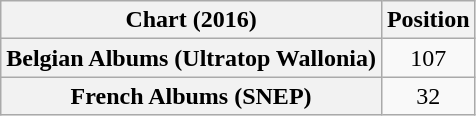<table class="wikitable sortable plainrowheaders" style="text-align:center">
<tr>
<th scope="col">Chart (2016)</th>
<th scope="col">Position</th>
</tr>
<tr>
<th scope="row">Belgian Albums (Ultratop Wallonia)</th>
<td>107</td>
</tr>
<tr>
<th scope="row">French Albums (SNEP)</th>
<td>32</td>
</tr>
</table>
